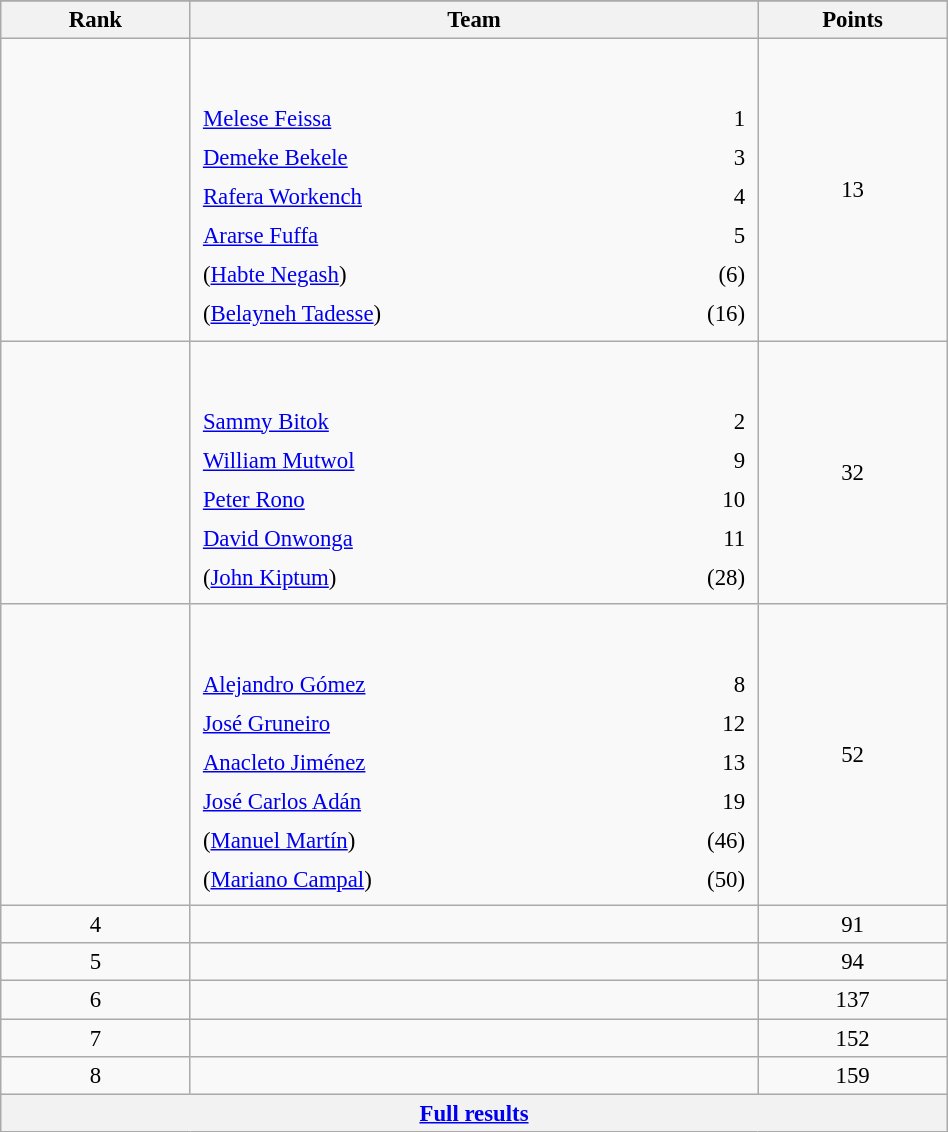<table class="wikitable sortable" style=" text-align:center; font-size:95%;" width="50%">
<tr>
</tr>
<tr>
<th width=10%>Rank</th>
<th width=30%>Team</th>
<th width=10%>Points</th>
</tr>
<tr>
<td align=center></td>
<td align=left> <br><br><table width=100%>
<tr>
<td align=left style="border:0"><a href='#'>Melese Feissa</a></td>
<td align=right style="border:0">1</td>
</tr>
<tr>
<td align=left style="border:0"><a href='#'>Demeke Bekele</a></td>
<td align=right style="border:0">3</td>
</tr>
<tr>
<td align=left style="border:0"><a href='#'>Rafera Workench</a></td>
<td align=right style="border:0">4</td>
</tr>
<tr>
<td align=left style="border:0"><a href='#'>Ararse Fuffa</a></td>
<td align=right style="border:0">5</td>
</tr>
<tr>
<td align=left style="border:0">(<a href='#'>Habte Negash</a>)</td>
<td align=right style="border:0">(6)</td>
</tr>
<tr>
<td align=left style="border:0">(<a href='#'>Belayneh Tadesse</a>)</td>
<td align=right style="border:0">(16)</td>
</tr>
</table>
</td>
<td>13</td>
</tr>
<tr>
<td align=center></td>
<td align=left> <br><br><table width=100%>
<tr>
<td align=left style="border:0"><a href='#'>Sammy Bitok</a></td>
<td align=right style="border:0">2</td>
</tr>
<tr>
<td align=left style="border:0"><a href='#'>William Mutwol</a></td>
<td align=right style="border:0">9</td>
</tr>
<tr>
<td align=left style="border:0"><a href='#'>Peter Rono</a></td>
<td align=right style="border:0">10</td>
</tr>
<tr>
<td align=left style="border:0"><a href='#'>David Onwonga</a></td>
<td align=right style="border:0">11</td>
</tr>
<tr>
<td align=left style="border:0">(<a href='#'>John Kiptum</a>)</td>
<td align=right style="border:0">(28)</td>
</tr>
</table>
</td>
<td>32</td>
</tr>
<tr>
<td align=center></td>
<td align=left> <br><br><table width=100%>
<tr>
<td align=left style="border:0"><a href='#'>Alejandro Gómez</a></td>
<td align=right style="border:0">8</td>
</tr>
<tr>
<td align=left style="border:0"><a href='#'>José Gruneiro</a></td>
<td align=right style="border:0">12</td>
</tr>
<tr>
<td align=left style="border:0"><a href='#'>Anacleto Jiménez</a></td>
<td align=right style="border:0">13</td>
</tr>
<tr>
<td align=left style="border:0"><a href='#'>José Carlos Adán</a></td>
<td align=right style="border:0">19</td>
</tr>
<tr>
<td align=left style="border:0">(<a href='#'>Manuel Martín</a>)</td>
<td align=right style="border:0">(46)</td>
</tr>
<tr>
<td align=left style="border:0">(<a href='#'>Mariano Campal</a>)</td>
<td align=right style="border:0">(50)</td>
</tr>
</table>
</td>
<td>52</td>
</tr>
<tr>
<td align=center>4</td>
<td align=left></td>
<td>91</td>
</tr>
<tr>
<td align=center>5</td>
<td align=left></td>
<td>94</td>
</tr>
<tr>
<td align=center>6</td>
<td align=left></td>
<td>137</td>
</tr>
<tr>
<td align=center>7</td>
<td align=left></td>
<td>152</td>
</tr>
<tr>
<td align=center>8</td>
<td align=left></td>
<td>159</td>
</tr>
<tr class="sortbottom">
<th colspan=3 align=center><a href='#'>Full results</a></th>
</tr>
</table>
